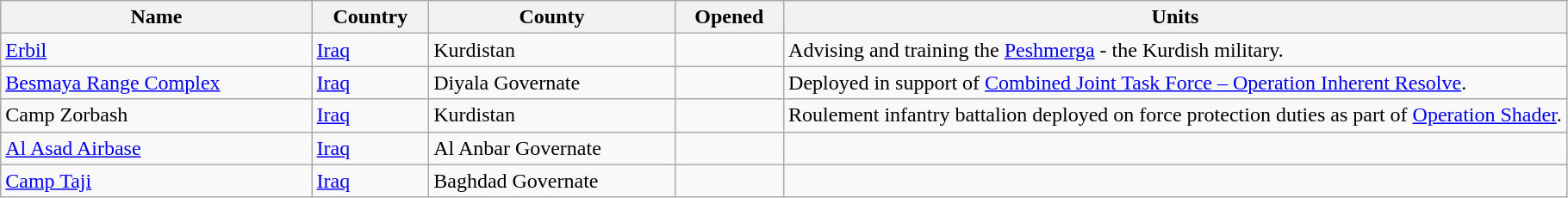<table class="wikitable sortable" border="1">
<tr>
<th style=" i i iwidth="15%">Name</th>
<th style="width="4%">Country</th>
<th style="width="10%">County</th>
<th style="width="5%">Opened</th>
<th style="class="unsortable" width="50%">Units</th>
</tr>
<tr>
<td><a href='#'>Erbil</a></td>
<td><a href='#'>Iraq</a></td>
<td>Kurdistan</td>
<td></td>
<td>Advising and training the <a href='#'>Peshmerga</a> - the Kurdish military.</td>
</tr>
<tr>
<td><a href='#'>Besmaya Range Complex</a></td>
<td><a href='#'>Iraq</a></td>
<td>Diyala Governate</td>
<td></td>
<td>Deployed in support of <a href='#'>Combined Joint Task Force – Operation Inherent Resolve</a>.</td>
</tr>
<tr>
<td>Camp Zorbash</td>
<td><a href='#'>Iraq</a></td>
<td>Kurdistan</td>
<td></td>
<td>Roulement infantry battalion deployed on force protection duties as part of <a href='#'>Operation Shader</a>.</td>
</tr>
<tr>
<td><a href='#'>Al Asad Airbase</a></td>
<td><a href='#'>Iraq</a></td>
<td>Al Anbar Governate</td>
<td></td>
<td></td>
</tr>
<tr>
<td><a href='#'>Camp Taji</a></td>
<td><a href='#'>Iraq</a></td>
<td>Baghdad Governate</td>
<td></td>
<td></td>
</tr>
</table>
